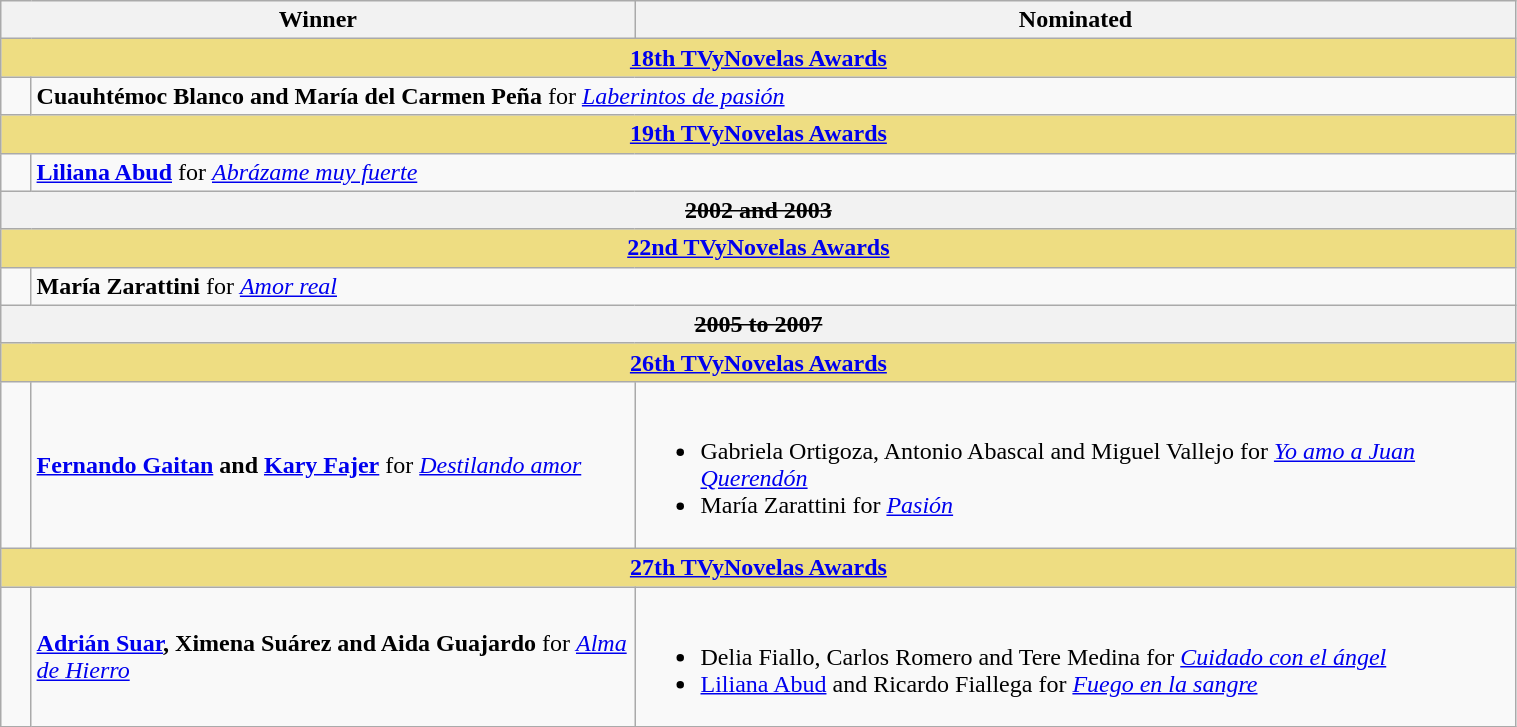<table class="wikitable" width=80%>
<tr align=center>
<th width="150px;" colspan=2; align="center">Winner</th>
<th width="580px;" align="center">Nominated</th>
</tr>
<tr>
<th colspan=9 style="background:#EEDD82;"  align="center"><strong><a href='#'>18th TVyNovelas Awards</a></strong></th>
</tr>
<tr>
<td width=2%></td>
<td colspan=2><strong>Cuauhtémoc Blanco and María del Carmen Peña</strong> for <em><a href='#'>Laberintos de pasión</a></em></td>
</tr>
<tr>
<th colspan=9 style="background:#EEDD82;"  align="center"><strong><a href='#'>19th TVyNovelas Awards</a></strong></th>
</tr>
<tr>
<td width=2%></td>
<td colspan=2><strong><a href='#'>Liliana Abud</a></strong> for <em><a href='#'>Abrázame muy fuerte</a></em></td>
</tr>
<tr>
<th colspan=9 align="center"><s>2002 and 2003</s></th>
</tr>
<tr>
<th colspan=9 style="background:#EEDD82;"  align="center"><strong><a href='#'>22nd TVyNovelas Awards</a></strong></th>
</tr>
<tr>
<td width=2%></td>
<td colspan=2><strong>María Zarattini</strong> for <em><a href='#'>Amor real</a></em></td>
</tr>
<tr>
<th colspan=9 align="center"><s>2005 to 2007</s></th>
</tr>
<tr>
<th colspan=9 style="background:#EEDD82;"  align="center"><strong><a href='#'>26th TVyNovelas Awards</a></strong></th>
</tr>
<tr>
<td width=2%></td>
<td><strong><a href='#'>Fernando Gaitan</a> and <a href='#'>Kary Fajer</a></strong> for <em><a href='#'>Destilando amor</a></em></td>
<td><br><ul><li>Gabriela Ortigoza, Antonio Abascal and Miguel Vallejo for <em><a href='#'>Yo amo a Juan Querendón</a></em></li><li>María Zarattini for <em><a href='#'>Pasión</a></em></li></ul></td>
</tr>
<tr>
<th colspan=9 style="background:#EEDD82;"  align="center"><strong><a href='#'>27th TVyNovelas Awards</a></strong></th>
</tr>
<tr>
<td width=2%></td>
<td><strong><a href='#'>Adrián Suar</a>, Ximena Suárez and Aida Guajardo</strong> for <em><a href='#'>Alma de Hierro</a></em></td>
<td><br><ul><li>Delia Fiallo, Carlos  Romero and Tere Medina for <em><a href='#'>Cuidado con el ángel</a></em></li><li><a href='#'>Liliana Abud</a> and Ricardo Fiallega for <em><a href='#'>Fuego en la sangre</a></em></li></ul></td>
</tr>
</table>
